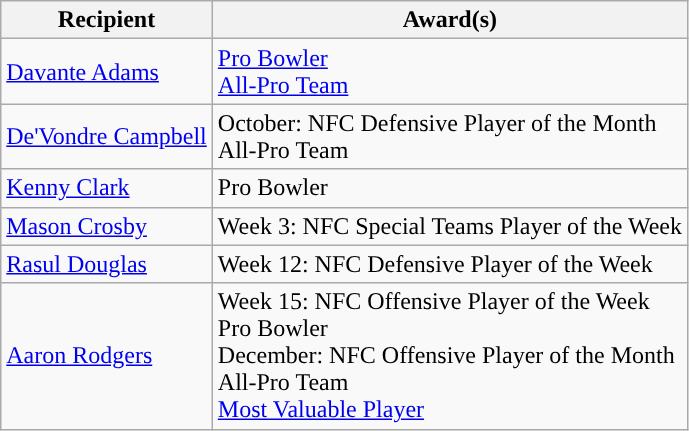<table class="wikitable">
<tr>
<th>Recipient</th>
<th>Award(s)</th>
</tr>
<tr>
<td><a href='#'>Davante Adams</a></td>
<td><a href='#'>Pro Bowler</a><br><a href='#'>All-Pro Team</a></td>
</tr>
<tr>
<td><a href='#'>De'Vondre Campbell</a></td>
<td>October: NFC Defensive Player of the Month<br>All-Pro Team</td>
</tr>
<tr>
<td><a href='#'>Kenny Clark</a></td>
<td>Pro Bowler</td>
</tr>
<tr>
<td><a href='#'>Mason Crosby</a></td>
<td>Week 3: NFC Special Teams Player of the Week</td>
</tr>
<tr>
<td><a href='#'>Rasul Douglas</a></td>
<td>Week 12: NFC Defensive Player of the Week</td>
</tr>
<tr>
<td><a href='#'>Aaron Rodgers</a></td>
<td>Week 15: NFC Offensive Player of the Week<br>Pro Bowler<br>December: NFC Offensive Player of the Month<br>All-Pro Team<br><a href='#'>Most Valuable Player</a></td>
</tr>
</table>
